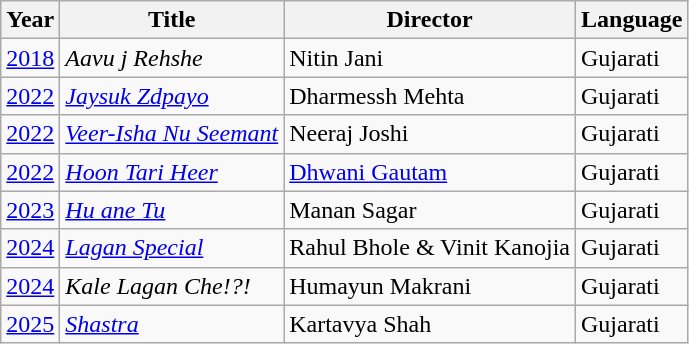<table class=wikitable>
<tr>
<th>Year</th>
<th>Title</th>
<th>Director</th>
<th>Language</th>
</tr>
<tr>
<td><a href='#'>2018</a></td>
<td><em>Aavu j Rehshe</em></td>
<td>Nitin Jani</td>
<td>Gujarati</td>
</tr>
<tr>
<td><a href='#'>2022</a></td>
<td><em><a href='#'>Jaysuk Zdpayo</a></em></td>
<td>Dharmessh Mehta</td>
<td>Gujarati</td>
</tr>
<tr>
<td><a href='#'>2022</a></td>
<td><em><a href='#'>Veer-Isha Nu Seemant</a></em></td>
<td>Neeraj Joshi</td>
<td>Gujarati</td>
</tr>
<tr>
<td><a href='#'>2022</a></td>
<td><em><a href='#'>Hoon Tari Heer</a></em></td>
<td><a href='#'>Dhwani Gautam</a></td>
<td>Gujarati</td>
</tr>
<tr>
<td><a href='#'>2023</a></td>
<td><em><a href='#'>Hu ane Tu</a></em></td>
<td>Manan Sagar</td>
<td>Gujarati</td>
</tr>
<tr>
<td><a href='#'>2024</a></td>
<td><em><a href='#'>Lagan Special</a></em></td>
<td>Rahul Bhole & Vinit Kanojia</td>
<td>Gujarati</td>
</tr>
<tr>
<td><a href='#'>2024</a></td>
<td><em>Kale Lagan Che!?!</em></td>
<td>Humayun Makrani</td>
<td>Gujarati</td>
</tr>
<tr>
<td><a href='#'>2025</a></td>
<td><em><a href='#'>Shastra</a></em></td>
<td>Kartavya Shah</td>
<td>Gujarati</td>
</tr>
</table>
